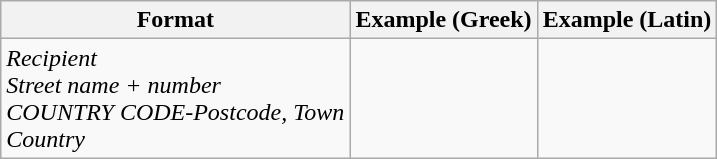<table class="wikitable">
<tr>
<th>Format</th>
<th>Example (Greek)</th>
<th>Example (Latin)</th>
</tr>
<tr>
<td><em>Recipient<br>Street name + number<br>COUNTRY CODE-Postcode, Town<br>Country</em></td>
<td></td>
<td></td>
</tr>
</table>
